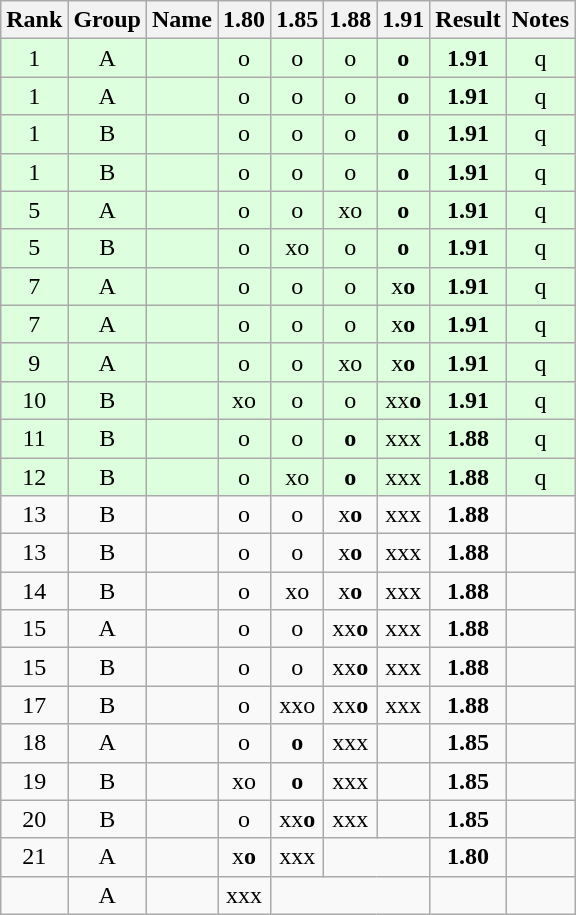<table class="sortable wikitable">
<tr>
<th>Rank</th>
<th>Group</th>
<th>Name</th>
<th>1.80</th>
<th>1.85</th>
<th>1.88</th>
<th>1.91</th>
<th>Result</th>
<th>Notes</th>
</tr>
<tr style="text-align:center; background:#dfd;">
<td>1</td>
<td>A</td>
<td align="left"></td>
<td>o</td>
<td>o</td>
<td>o</td>
<td><strong>o</strong></td>
<td><strong>1.91</strong></td>
<td>q</td>
</tr>
<tr style="text-align:center; background:#dfd;">
<td>1</td>
<td>A</td>
<td align="left"></td>
<td>o</td>
<td>o</td>
<td>o</td>
<td><strong>o</strong></td>
<td><strong>1.91</strong></td>
<td>q</td>
</tr>
<tr style="text-align:center; background:#dfd;">
<td>1</td>
<td>B</td>
<td align="left"></td>
<td>o</td>
<td>o</td>
<td>o</td>
<td><strong>o</strong></td>
<td><strong>1.91</strong></td>
<td>q</td>
</tr>
<tr style="text-align:center; background:#dfd;">
<td>1</td>
<td>B</td>
<td align="left"></td>
<td>o</td>
<td>o</td>
<td>o</td>
<td><strong>o</strong></td>
<td><strong>1.91</strong></td>
<td>q</td>
</tr>
<tr style="text-align:center; background:#dfd;">
<td>5</td>
<td>A</td>
<td align="left"></td>
<td>o</td>
<td>o</td>
<td>xo</td>
<td><strong>o</strong></td>
<td><strong>1.91</strong></td>
<td>q</td>
</tr>
<tr style="text-align:center; background:#dfd;">
<td>5</td>
<td>B</td>
<td align="left"></td>
<td>o</td>
<td>xo</td>
<td>o</td>
<td><strong>o</strong></td>
<td><strong>1.91</strong></td>
<td>q</td>
</tr>
<tr style="text-align:center; background:#dfd;">
<td>7</td>
<td>A</td>
<td align="left"></td>
<td>o</td>
<td>o</td>
<td>o</td>
<td>x<strong>o</strong></td>
<td><strong>1.91</strong></td>
<td>q</td>
</tr>
<tr style="text-align:center; background:#dfd;">
<td>7</td>
<td>A</td>
<td align="left"></td>
<td>o</td>
<td>o</td>
<td>o</td>
<td>x<strong>o</strong></td>
<td><strong>1.91</strong></td>
<td>q</td>
</tr>
<tr style="text-align:center; background:#dfd;">
<td>9</td>
<td>A</td>
<td align="left"></td>
<td>o</td>
<td>o</td>
<td>xo</td>
<td>x<strong>o</strong></td>
<td><strong>1.91</strong></td>
<td>q</td>
</tr>
<tr style="text-align:center; background:#dfd;">
<td>10</td>
<td>B</td>
<td align="left"></td>
<td>xo</td>
<td>o</td>
<td>o</td>
<td>xx<strong>o</strong></td>
<td><strong>1.91</strong></td>
<td>q</td>
</tr>
<tr style="text-align:center; background:#dfd;">
<td>11</td>
<td>B</td>
<td align="left"></td>
<td>o</td>
<td>o</td>
<td><strong>o</strong></td>
<td>xxx</td>
<td><strong>1.88</strong></td>
<td>q</td>
</tr>
<tr style="text-align:center; background:#dfd;">
<td>12</td>
<td>B</td>
<td align="left"></td>
<td>o</td>
<td>xo</td>
<td><strong>o</strong></td>
<td>xxx</td>
<td><strong>1.88</strong></td>
<td>q</td>
</tr>
<tr style="text-align:center;">
<td>13</td>
<td>B</td>
<td align="left"></td>
<td>o</td>
<td>o</td>
<td>x<strong>o</strong></td>
<td>xxx</td>
<td><strong>1.88</strong></td>
<td></td>
</tr>
<tr style="text-align:center;">
<td>13</td>
<td>B</td>
<td align="left"></td>
<td>o</td>
<td>o</td>
<td>x<strong>o</strong></td>
<td>xxx</td>
<td><strong>1.88</strong></td>
<td></td>
</tr>
<tr style="text-align:center;">
<td>14</td>
<td>B</td>
<td align="left"></td>
<td>o</td>
<td>xo</td>
<td>x<strong>o</strong></td>
<td>xxx</td>
<td><strong>1.88</strong></td>
<td></td>
</tr>
<tr style="text-align:center;">
<td>15</td>
<td>A</td>
<td align="left"></td>
<td>o</td>
<td>o</td>
<td>xx<strong>o</strong></td>
<td>xxx</td>
<td><strong>1.88</strong></td>
<td></td>
</tr>
<tr style="text-align:center;">
<td>15</td>
<td>B</td>
<td align="left"></td>
<td>o</td>
<td>o</td>
<td>xx<strong>o</strong></td>
<td>xxx</td>
<td><strong>1.88</strong></td>
<td></td>
</tr>
<tr style="text-align:center;">
<td>17</td>
<td>B</td>
<td align="left"></td>
<td>o</td>
<td>xxo</td>
<td>xx<strong>o</strong></td>
<td>xxx</td>
<td><strong>1.88</strong></td>
<td></td>
</tr>
<tr style="text-align:center;">
<td>18</td>
<td>A</td>
<td align="left"></td>
<td>o</td>
<td><strong>o</strong></td>
<td>xxx</td>
<td></td>
<td><strong>1.85</strong></td>
<td></td>
</tr>
<tr style="text-align:center;">
<td>19</td>
<td>B</td>
<td align="left"></td>
<td>xo</td>
<td><strong>o</strong></td>
<td>xxx</td>
<td></td>
<td><strong>1.85</strong></td>
<td></td>
</tr>
<tr style="text-align:center;">
<td>20</td>
<td>B</td>
<td align="left"></td>
<td>o</td>
<td>xx<strong>o</strong></td>
<td>xxx</td>
<td></td>
<td><strong>1.85</strong></td>
<td></td>
</tr>
<tr style="text-align:center;">
<td>21</td>
<td>A</td>
<td align="left"></td>
<td>x<strong>o</strong></td>
<td>xxx</td>
<td colspan="2"></td>
<td><strong>1.80</strong></td>
<td></td>
</tr>
<tr style="text-align:center;">
<td></td>
<td>A</td>
<td align="left"></td>
<td>xxx</td>
<td colspan="3"></td>
<td><strong></strong></td>
<td></td>
</tr>
</table>
